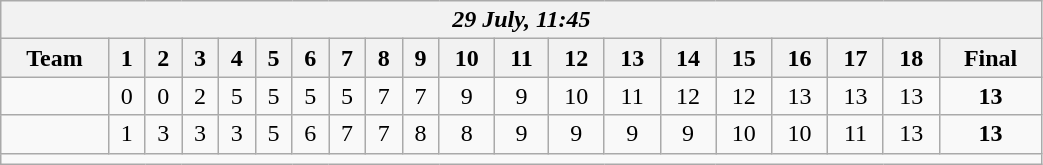<table class=wikitable style="text-align:center; width: 55%">
<tr>
<th colspan=20><em>29 July, 11:45</em></th>
</tr>
<tr>
<th>Team</th>
<th>1</th>
<th>2</th>
<th>3</th>
<th>4</th>
<th>5</th>
<th>6</th>
<th>7</th>
<th>8</th>
<th>9</th>
<th>10</th>
<th>11</th>
<th>12</th>
<th>13</th>
<th>14</th>
<th>15</th>
<th>16</th>
<th>17</th>
<th>18</th>
<th>Final</th>
</tr>
<tr>
<td align=left></td>
<td>0</td>
<td>0</td>
<td>2</td>
<td>5</td>
<td>5</td>
<td>5</td>
<td>5</td>
<td>7</td>
<td>7</td>
<td>9</td>
<td>9</td>
<td>10</td>
<td>11</td>
<td>12</td>
<td>12</td>
<td>13</td>
<td>13</td>
<td>13</td>
<td><strong>13</strong></td>
</tr>
<tr>
<td align=left></td>
<td>1</td>
<td>3</td>
<td>3</td>
<td>3</td>
<td>5</td>
<td>6</td>
<td>7</td>
<td>7</td>
<td>8</td>
<td>8</td>
<td>9</td>
<td>9</td>
<td>9</td>
<td>9</td>
<td>10</td>
<td>10</td>
<td>11</td>
<td>13</td>
<td><strong>13</strong></td>
</tr>
<tr>
<td colspan=20></td>
</tr>
</table>
